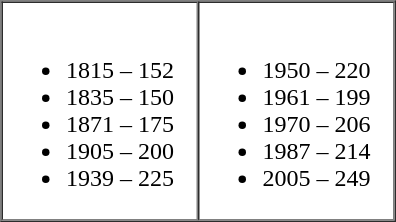<table border="1" cellpadding="2" cellspacing="0">
<tr>
<td valign="top" width="125"><br><ul><li>1815 – 152</li><li>1835 – 150</li><li>1871 – 175</li><li>1905 – 200</li><li>1939 – 225</li></ul></td>
<td valign="top" width="125"><br><ul><li>1950 – 220</li><li>1961 – 199</li><li>1970 – 206</li><li>1987 – 214</li><li>2005 – 249</li></ul></td>
</tr>
</table>
